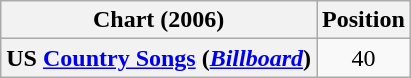<table class="wikitable plainrowheaders">
<tr>
<th scope="col">Chart (2006)</th>
<th scope="col">Position</th>
</tr>
<tr>
<th scope="row">US <a href='#'>Country Songs</a> (<em><a href='#'>Billboard</a></em>)</th>
<td align="center">40</td>
</tr>
</table>
